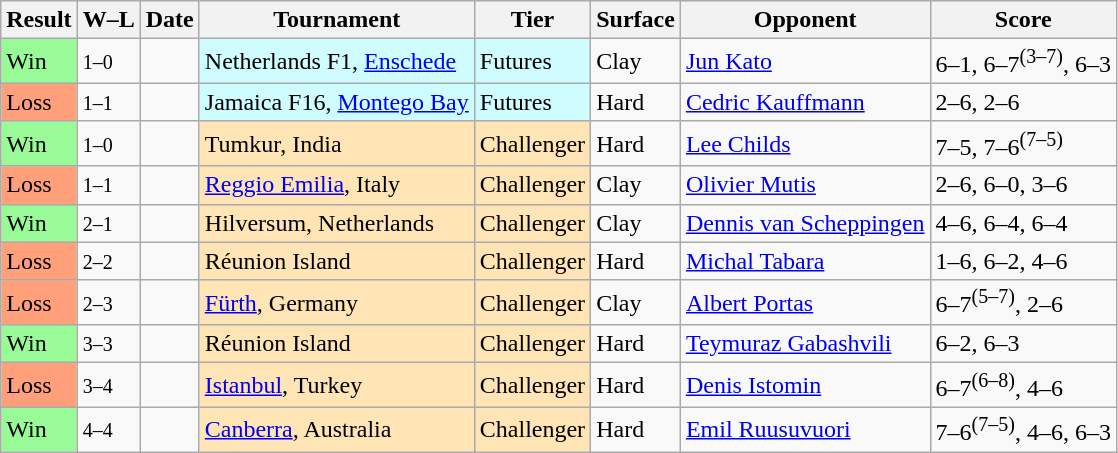<table class="sortable wikitable">
<tr>
<th>Result</th>
<th class="unsortable">W–L</th>
<th>Date</th>
<th>Tournament</th>
<th>Tier</th>
<th>Surface</th>
<th>Opponent</th>
<th class="unsortable">Score</th>
</tr>
<tr>
<td bgcolor=98fb98>Win</td>
<td><small>1–0</small></td>
<td></td>
<td bgcolor=cffcff>Netherlands F1, <a href='#'>Enschede</a></td>
<td bgcolor=cffcff>Futures</td>
<td>Clay</td>
<td> <a href='#'>Jun Kato</a></td>
<td>6–1, 6–7<sup>(3–7)</sup>, 6–3</td>
</tr>
<tr>
<td bgcolor=ffa07a>Loss</td>
<td><small>1–1</small></td>
<td></td>
<td bgcolor=cffcff>Jamaica F16, <a href='#'>Montego Bay</a></td>
<td bgcolor=cffcff>Futures</td>
<td>Hard</td>
<td> <a href='#'>Cedric Kauffmann</a></td>
<td>2–6, 2–6</td>
</tr>
<tr>
<td bgcolor=98fb98>Win</td>
<td><small>1–0</small></td>
<td></td>
<td bgcolor=moccasin>Tumkur, India</td>
<td bgcolor=moccasin>Challenger</td>
<td>Hard</td>
<td> <a href='#'>Lee Childs</a></td>
<td>7–5, 7–6<sup>(7–5)</sup></td>
</tr>
<tr>
<td bgcolor=ffa07a>Loss</td>
<td><small>1–1</small></td>
<td></td>
<td bgcolor=moccasin><a href='#'>Reggio Emilia</a>, Italy</td>
<td bgcolor=moccasin>Challenger</td>
<td>Clay</td>
<td> <a href='#'>Olivier Mutis</a></td>
<td>2–6, 6–0, 3–6</td>
</tr>
<tr>
<td bgcolor=98fb98>Win</td>
<td><small>2–1</small></td>
<td></td>
<td bgcolor=moccasin>Hilversum, Netherlands</td>
<td bgcolor=moccasin>Challenger</td>
<td>Clay</td>
<td> <a href='#'>Dennis van Scheppingen</a></td>
<td>4–6, 6–4, 6–4</td>
</tr>
<tr>
<td bgcolor=ffa07a>Loss</td>
<td><small>2–2</small></td>
<td></td>
<td bgcolor=moccasin>Réunion Island</td>
<td bgcolor=moccasin>Challenger</td>
<td>Hard</td>
<td> <a href='#'>Michal Tabara</a></td>
<td>1–6, 6–2, 4–6</td>
</tr>
<tr>
<td bgcolor=ffa07a>Loss</td>
<td><small>2–3</small></td>
<td></td>
<td bgcolor=moccasin><a href='#'>Fürth</a>, Germany</td>
<td bgcolor=moccasin>Challenger</td>
<td>Clay</td>
<td> <a href='#'>Albert Portas</a></td>
<td>6–7<sup>(5–7)</sup>, 2–6</td>
</tr>
<tr>
<td bgcolor=98fb98>Win</td>
<td><small>3–3</small></td>
<td></td>
<td bgcolor=moccasin>Réunion Island</td>
<td bgcolor=moccasin>Challenger</td>
<td>Hard</td>
<td> <a href='#'>Teymuraz Gabashvili</a></td>
<td>6–2, 6–3</td>
</tr>
<tr>
<td bgcolor=ffa07a>Loss</td>
<td><small>3–4</small></td>
<td><a href='#'></a></td>
<td bgcolor=moccasin><a href='#'>Istanbul</a>, Turkey</td>
<td bgcolor=moccasin>Challenger</td>
<td>Hard</td>
<td> <a href='#'>Denis Istomin</a></td>
<td>6–7<sup>(6–8)</sup>, 4–6</td>
</tr>
<tr>
<td bgcolor=98fb98>Win</td>
<td><small>4–4</small></td>
<td><a href='#'></a></td>
<td bgcolor=moccasin><a href='#'>Canberra</a>, Australia</td>
<td bgcolor=moccasin>Challenger</td>
<td>Hard</td>
<td> <a href='#'>Emil Ruusuvuori</a></td>
<td>7–6<sup>(7–5)</sup>, 4–6, 6–3</td>
</tr>
</table>
